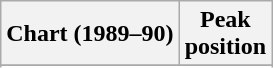<table class="wikitable sortable plainrowheaders" style="text-align:center">
<tr>
<th>Chart (1989–90)</th>
<th>Peak<br>position</th>
</tr>
<tr>
</tr>
<tr>
</tr>
<tr>
</tr>
</table>
